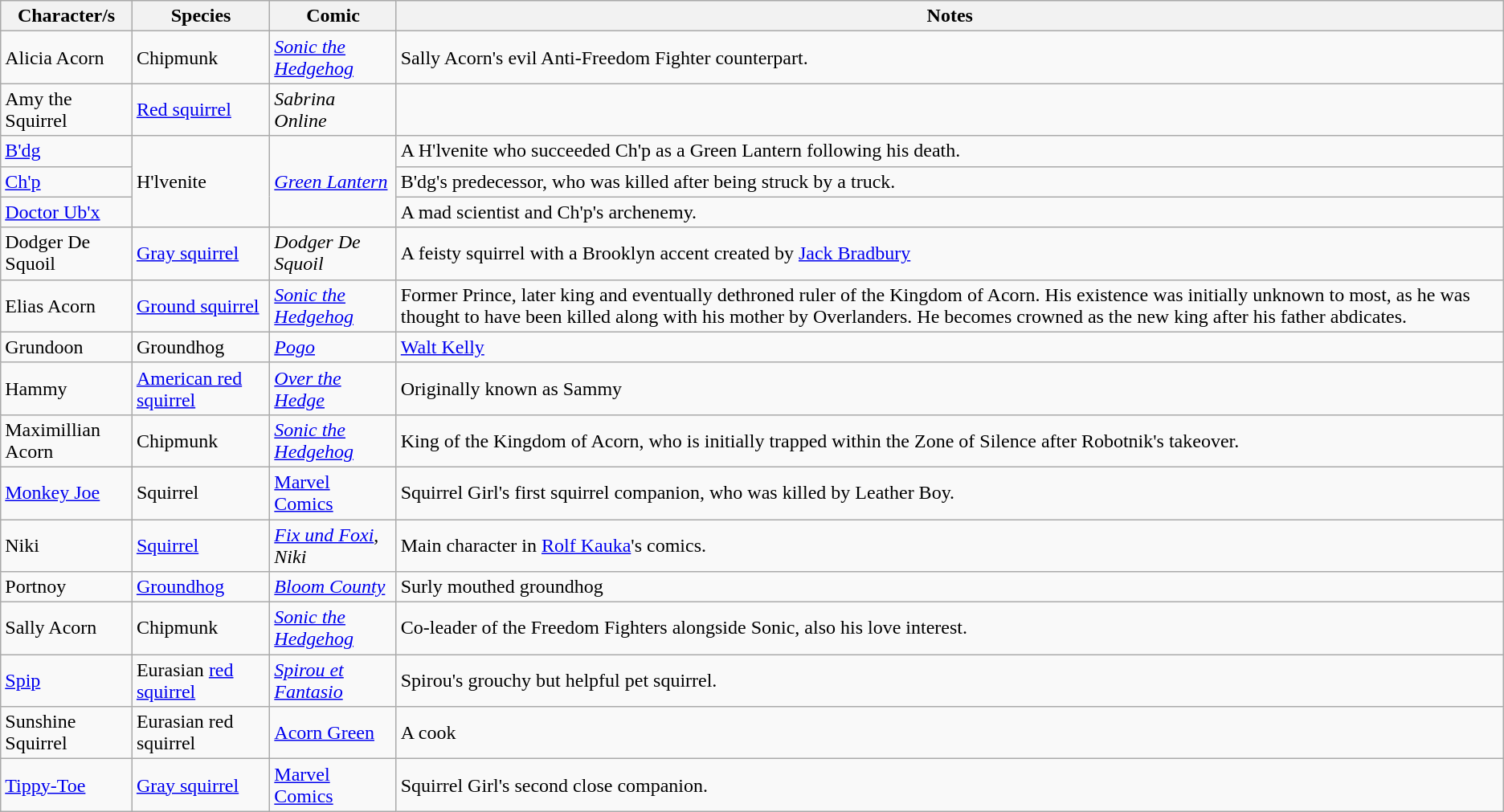<table class="wikitable sortable">
<tr>
<th>Character/s</th>
<th>Species</th>
<th>Comic</th>
<th>Notes</th>
</tr>
<tr>
<td>Alicia Acorn</td>
<td>Chipmunk</td>
<td><em><a href='#'>Sonic the Hedgehog</a></em></td>
<td>Sally Acorn's evil Anti-Freedom Fighter counterpart.</td>
</tr>
<tr>
<td>Amy the Squirrel</td>
<td><a href='#'>Red squirrel</a></td>
<td><em>Sabrina Online</em></td>
<td></td>
</tr>
<tr>
<td><a href='#'>B'dg</a></td>
<td rowspan="3">H'lvenite</td>
<td rowspan="3"><em><a href='#'>Green Lantern</a></em></td>
<td>A H'lvenite who succeeded Ch'p as a Green Lantern following his death.</td>
</tr>
<tr>
<td><a href='#'>Ch'p</a></td>
<td>B'dg's predecessor, who was killed after being struck by a truck.</td>
</tr>
<tr>
<td><a href='#'>Doctor Ub'x</a></td>
<td>A mad scientist and Ch'p's archenemy.</td>
</tr>
<tr>
<td>Dodger De Squoil</td>
<td><a href='#'>Gray squirrel</a></td>
<td><em>Dodger De Squoil</em></td>
<td>A feisty squirrel with a Brooklyn accent created by <a href='#'>Jack Bradbury</a></td>
</tr>
<tr>
<td>Elias Acorn</td>
<td><a href='#'>Ground squirrel</a></td>
<td><em><a href='#'>Sonic the Hedgehog</a></em></td>
<td>Former Prince, later king and eventually dethroned ruler of the Kingdom of Acorn. His existence was initially unknown to most, as he was thought to have been killed along with his mother by Overlanders. He becomes crowned as the new king after his father abdicates.</td>
</tr>
<tr>
<td>Grundoon</td>
<td>Groundhog</td>
<td><em><a href='#'>Pogo</a></em></td>
<td><a href='#'>Walt Kelly</a></td>
</tr>
<tr>
<td>Hammy</td>
<td><a href='#'>American red squirrel</a></td>
<td><em><a href='#'>Over the Hedge</a></em></td>
<td>Originally known as Sammy</td>
</tr>
<tr>
<td>Maximillian Acorn</td>
<td>Chipmunk</td>
<td><em><a href='#'>Sonic the Hedgehog</a></em></td>
<td>King of the Kingdom of Acorn, who is initially trapped within the Zone of Silence after Robotnik's takeover.</td>
</tr>
<tr>
<td><a href='#'>Monkey Joe</a></td>
<td>Squirrel</td>
<td><a href='#'>Marvel Comics</a></td>
<td>Squirrel Girl's first squirrel companion, who was killed by Leather Boy.</td>
</tr>
<tr>
<td>Niki</td>
<td><a href='#'>Squirrel</a></td>
<td><em><a href='#'>Fix und Foxi</a></em>, <em>Niki</em></td>
<td>Main character in <a href='#'>Rolf Kauka</a>'s comics.</td>
</tr>
<tr>
<td>Portnoy</td>
<td><a href='#'>Groundhog</a></td>
<td><em><a href='#'>Bloom County</a></em></td>
<td>Surly mouthed groundhog</td>
</tr>
<tr>
<td>Sally Acorn</td>
<td>Chipmunk</td>
<td><em><a href='#'>Sonic the Hedgehog</a></em></td>
<td>Co-leader of the Freedom Fighters alongside Sonic, also his love interest.</td>
</tr>
<tr>
<td><a href='#'>Spip</a></td>
<td>Eurasian <a href='#'>red squirrel</a></td>
<td><em><a href='#'>Spirou et Fantasio</a></em></td>
<td>Spirou's grouchy but helpful pet squirrel.</td>
</tr>
<tr>
<td>Sunshine Squirrel</td>
<td>Eurasian red squirrel</td>
<td><a href='#'>Acorn Green</a></td>
<td>A cook</td>
</tr>
<tr>
<td><a href='#'>Tippy-Toe</a></td>
<td><a href='#'>Gray squirrel</a></td>
<td><a href='#'>Marvel Comics</a></td>
<td>Squirrel Girl's second close companion.</td>
</tr>
</table>
